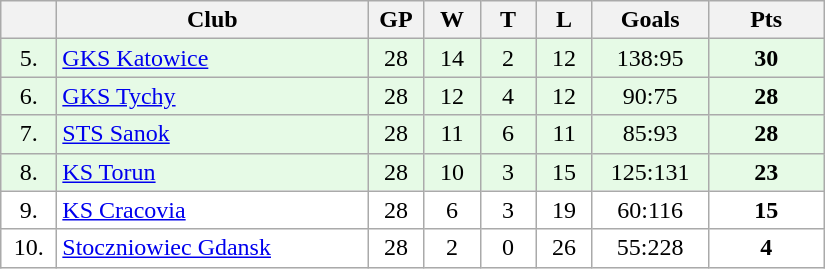<table class="wikitable">
<tr>
<th width="30"></th>
<th width="200">Club</th>
<th width="30">GP</th>
<th width="30">W</th>
<th width="30">T</th>
<th width="30">L</th>
<th width="70">Goals</th>
<th width="70">Pts</th>
</tr>
<tr bgcolor="#e6fae6" align="center">
<td>5.</td>
<td align="left"><a href='#'>GKS Katowice</a></td>
<td>28</td>
<td>14</td>
<td>2</td>
<td>12</td>
<td>138:95</td>
<td><strong>30</strong></td>
</tr>
<tr bgcolor="#e6fae6" align="center">
<td>6.</td>
<td align="left"><a href='#'>GKS Tychy</a></td>
<td>28</td>
<td>12</td>
<td>4</td>
<td>12</td>
<td>90:75</td>
<td><strong>28</strong></td>
</tr>
<tr bgcolor="#e6fae6" align="center">
<td>7.</td>
<td align="left"><a href='#'>STS Sanok</a></td>
<td>28</td>
<td>11</td>
<td>6</td>
<td>11</td>
<td>85:93</td>
<td><strong>28</strong></td>
</tr>
<tr bgcolor="#e6fae6" align="center">
<td>8.</td>
<td align="left"><a href='#'>KS Torun</a></td>
<td>28</td>
<td>10</td>
<td>3</td>
<td>15</td>
<td>125:131</td>
<td><strong>23</strong></td>
</tr>
<tr bgcolor="#FFFFFF" align="center">
<td>9.</td>
<td align="left"><a href='#'>KS Cracovia</a></td>
<td>28</td>
<td>6</td>
<td>3</td>
<td>19</td>
<td>60:116</td>
<td><strong>15</strong></td>
</tr>
<tr bgcolor="#FFFFFF" align="center">
<td>10.</td>
<td align="left"><a href='#'>Stoczniowiec Gdansk</a></td>
<td>28</td>
<td>2</td>
<td>0</td>
<td>26</td>
<td>55:228</td>
<td><strong>4</strong></td>
</tr>
</table>
